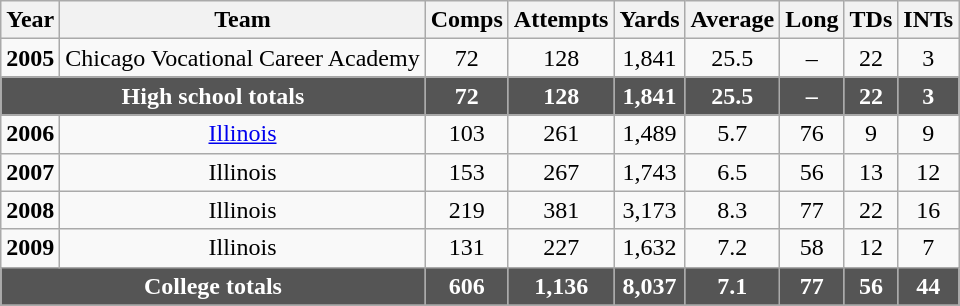<table class="wikitable" style="text-align:center;">
<tr>
<th>Year</th>
<th>Team</th>
<th>Comps</th>
<th>Attempts</th>
<th>Yards</th>
<th>Average</th>
<th>Long</th>
<th>TDs</th>
<th>INTs</th>
</tr>
<tr>
<td><strong>2005</strong></td>
<td>Chicago Vocational Career Academy</td>
<td>72</td>
<td>128</td>
<td>1,841</td>
<td>25.5</td>
<td>–</td>
<td>22</td>
<td>3</td>
</tr>
<tr style="background:#555555;font-weight:bold;color:white;">
<td colspan=2>High school totals</td>
<td>72</td>
<td>128</td>
<td>1,841</td>
<td>25.5</td>
<td>–</td>
<td>22</td>
<td>3</td>
</tr>
<tr style="background:#e3e3e3;">
</tr>
<tr>
<td><strong>2006</strong></td>
<td><a href='#'>Illinois</a></td>
<td>103</td>
<td>261</td>
<td>1,489</td>
<td>5.7</td>
<td>76</td>
<td>9</td>
<td>9</td>
</tr>
<tr>
<td><strong>2007</strong></td>
<td>Illinois</td>
<td>153</td>
<td>267</td>
<td>1,743</td>
<td>6.5</td>
<td>56</td>
<td>13</td>
<td>12</td>
</tr>
<tr>
<td><strong>2008</strong></td>
<td>Illinois</td>
<td>219</td>
<td>381</td>
<td>3,173</td>
<td>8.3</td>
<td>77</td>
<td>22</td>
<td>16</td>
</tr>
<tr>
<td><strong>2009</strong></td>
<td>Illinois</td>
<td>131</td>
<td>227</td>
<td>1,632</td>
<td>7.2</td>
<td>58</td>
<td>12</td>
<td>7</td>
</tr>
<tr style="background:#555555;font-weight:bold;color:white;">
<td colspan=2>College totals</td>
<td>606</td>
<td>1,136</td>
<td>8,037</td>
<td>7.1</td>
<td>77</td>
<td>56</td>
<td>44</td>
</tr>
<tr style="background:#e3e3e3;">
</tr>
</table>
